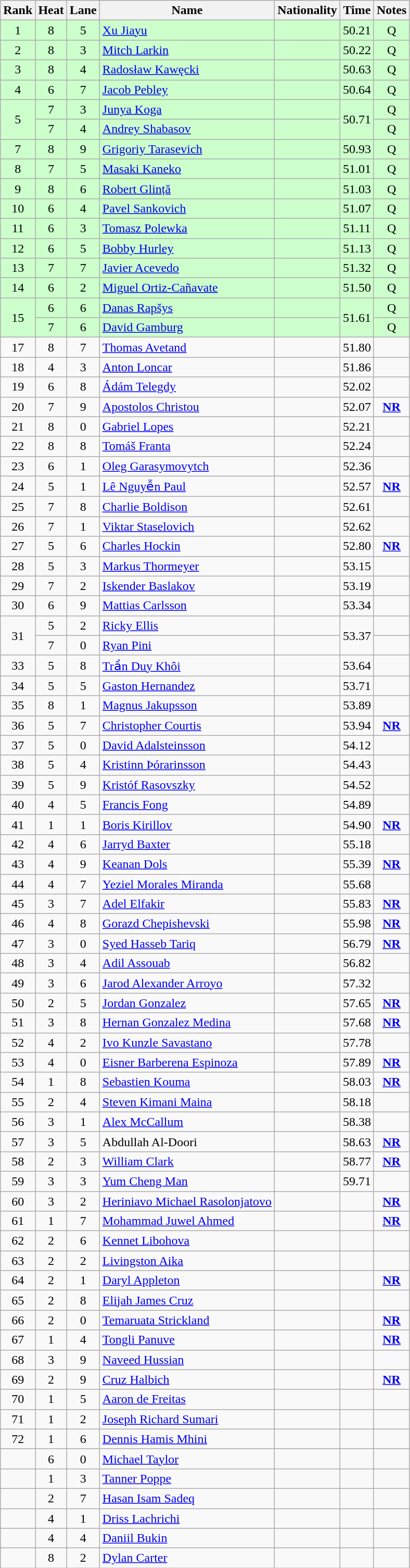<table class="wikitable sortable" style="text-align:center">
<tr>
<th>Rank</th>
<th>Heat</th>
<th>Lane</th>
<th>Name</th>
<th>Nationality</th>
<th>Time</th>
<th>Notes</th>
</tr>
<tr bgcolor=ccffcc>
<td>1</td>
<td>8</td>
<td>5</td>
<td align=left><a href='#'>Xu Jiayu</a></td>
<td align=left></td>
<td>50.21</td>
<td>Q</td>
</tr>
<tr bgcolor=ccffcc>
<td>2</td>
<td>8</td>
<td>3</td>
<td align=left><a href='#'>Mitch Larkin</a></td>
<td align=left></td>
<td>50.22</td>
<td>Q</td>
</tr>
<tr bgcolor=ccffcc>
<td>3</td>
<td>8</td>
<td>4</td>
<td align=left><a href='#'>Radosław Kawęcki</a></td>
<td align=left></td>
<td>50.63</td>
<td>Q</td>
</tr>
<tr bgcolor=ccffcc>
<td>4</td>
<td>6</td>
<td>7</td>
<td align=left><a href='#'>Jacob Pebley</a></td>
<td align=left></td>
<td>50.64</td>
<td>Q</td>
</tr>
<tr bgcolor=ccffcc>
<td rowspan=2>5</td>
<td>7</td>
<td>3</td>
<td align=left><a href='#'>Junya Koga</a></td>
<td align=left></td>
<td rowspan=2>50.71</td>
<td>Q</td>
</tr>
<tr bgcolor=ccffcc>
<td>7</td>
<td>4</td>
<td align=left><a href='#'>Andrey Shabasov</a></td>
<td align=left></td>
<td>Q</td>
</tr>
<tr bgcolor=ccffcc>
<td>7</td>
<td>8</td>
<td>9</td>
<td align=left><a href='#'>Grigoriy Tarasevich</a></td>
<td align=left></td>
<td>50.93</td>
<td>Q</td>
</tr>
<tr bgcolor=ccffcc>
<td>8</td>
<td>7</td>
<td>5</td>
<td align=left><a href='#'>Masaki Kaneko</a></td>
<td align=left></td>
<td>51.01</td>
<td>Q</td>
</tr>
<tr bgcolor=ccffcc>
<td>9</td>
<td>8</td>
<td>6</td>
<td align=left><a href='#'>Robert Glință</a></td>
<td align=left></td>
<td>51.03</td>
<td>Q</td>
</tr>
<tr bgcolor=ccffcc>
<td>10</td>
<td>6</td>
<td>4</td>
<td align=left><a href='#'>Pavel Sankovich</a></td>
<td align=left></td>
<td>51.07</td>
<td>Q</td>
</tr>
<tr bgcolor=ccffcc>
<td>11</td>
<td>6</td>
<td>3</td>
<td align=left><a href='#'>Tomasz Polewka</a></td>
<td align=left></td>
<td>51.11</td>
<td>Q</td>
</tr>
<tr bgcolor=ccffcc>
<td>12</td>
<td>6</td>
<td>5</td>
<td align=left><a href='#'>Bobby Hurley</a></td>
<td align=left></td>
<td>51.13</td>
<td>Q</td>
</tr>
<tr bgcolor=ccffcc>
<td>13</td>
<td>7</td>
<td>7</td>
<td align=left><a href='#'>Javier Acevedo</a></td>
<td align=left></td>
<td>51.32</td>
<td>Q</td>
</tr>
<tr bgcolor=ccffcc>
<td>14</td>
<td>6</td>
<td>2</td>
<td align=left><a href='#'>Miguel Ortiz-Cañavate</a></td>
<td align=left></td>
<td>51.50</td>
<td>Q</td>
</tr>
<tr bgcolor=ccffcc>
<td rowspan=2>15</td>
<td>6</td>
<td>6</td>
<td align=left><a href='#'>Danas Rapšys</a></td>
<td align=left></td>
<td rowspan=2>51.61</td>
<td>Q</td>
</tr>
<tr bgcolor=ccffcc>
<td>7</td>
<td>6</td>
<td align=left><a href='#'>David Gamburg</a></td>
<td align=left></td>
<td>Q</td>
</tr>
<tr>
<td>17</td>
<td>8</td>
<td>7</td>
<td align=left><a href='#'>Thomas Avetand</a></td>
<td align=left></td>
<td>51.80</td>
<td></td>
</tr>
<tr>
<td>18</td>
<td>4</td>
<td>3</td>
<td align=left><a href='#'>Anton Loncar</a></td>
<td align=left></td>
<td>51.86</td>
<td></td>
</tr>
<tr>
<td>19</td>
<td>6</td>
<td>8</td>
<td align=left><a href='#'>Ádám Telegdy</a></td>
<td align=left></td>
<td>52.02</td>
<td></td>
</tr>
<tr>
<td>20</td>
<td>7</td>
<td>9</td>
<td align=left><a href='#'>Apostolos Christou</a></td>
<td align=left></td>
<td>52.07</td>
<td><strong><a href='#'>NR</a></strong></td>
</tr>
<tr>
<td>21</td>
<td>8</td>
<td>0</td>
<td align=left><a href='#'>Gabriel Lopes</a></td>
<td align=left></td>
<td>52.21</td>
<td></td>
</tr>
<tr>
<td>22</td>
<td>8</td>
<td>8</td>
<td align=left><a href='#'>Tomáš Franta</a></td>
<td align=left></td>
<td>52.24</td>
<td></td>
</tr>
<tr>
<td>23</td>
<td>6</td>
<td>1</td>
<td align=left><a href='#'>Oleg Garasymovytch</a></td>
<td align=left></td>
<td>52.36</td>
<td></td>
</tr>
<tr>
<td>24</td>
<td>5</td>
<td>1</td>
<td align=left><a href='#'>Lê Nguyễn Paul</a></td>
<td align=left></td>
<td>52.57</td>
<td><strong><a href='#'>NR</a></strong></td>
</tr>
<tr>
<td>25</td>
<td>7</td>
<td>8</td>
<td align=left><a href='#'>Charlie Boldison</a></td>
<td align=left></td>
<td>52.61</td>
<td></td>
</tr>
<tr>
<td>26</td>
<td>7</td>
<td>1</td>
<td align=left><a href='#'>Viktar Staselovich</a></td>
<td align=left></td>
<td>52.62</td>
<td></td>
</tr>
<tr>
<td>27</td>
<td>5</td>
<td>6</td>
<td align=left><a href='#'>Charles Hockin</a></td>
<td align=left></td>
<td>52.80</td>
<td><strong><a href='#'>NR</a></strong></td>
</tr>
<tr>
<td>28</td>
<td>5</td>
<td>3</td>
<td align=left><a href='#'>Markus Thormeyer</a></td>
<td align=left></td>
<td>53.15</td>
<td></td>
</tr>
<tr>
<td>29</td>
<td>7</td>
<td>2</td>
<td align=left><a href='#'>Iskender Baslakov</a></td>
<td align=left></td>
<td>53.19</td>
<td></td>
</tr>
<tr>
<td>30</td>
<td>6</td>
<td>9</td>
<td align=left><a href='#'>Mattias Carlsson</a></td>
<td align=left></td>
<td>53.34</td>
<td></td>
</tr>
<tr>
<td rowspan=2>31</td>
<td>5</td>
<td>2</td>
<td align=left><a href='#'>Ricky Ellis</a></td>
<td align=left></td>
<td rowspan=2>53.37</td>
<td></td>
</tr>
<tr>
<td>7</td>
<td>0</td>
<td align=left><a href='#'>Ryan Pini</a></td>
<td align=left></td>
<td></td>
</tr>
<tr>
<td>33</td>
<td>5</td>
<td>8</td>
<td align=left><a href='#'>Trần Duy Khôi</a></td>
<td align=left></td>
<td>53.64</td>
<td></td>
</tr>
<tr>
<td>34</td>
<td>5</td>
<td>5</td>
<td align=left><a href='#'>Gaston Hernandez</a></td>
<td align=left></td>
<td>53.71</td>
<td></td>
</tr>
<tr>
<td>35</td>
<td>8</td>
<td>1</td>
<td align=left><a href='#'>Magnus Jakupsson</a></td>
<td align=left></td>
<td>53.89</td>
<td></td>
</tr>
<tr>
<td>36</td>
<td>5</td>
<td>7</td>
<td align=left><a href='#'>Christopher Courtis</a></td>
<td align=left></td>
<td>53.94</td>
<td><strong><a href='#'>NR</a></strong></td>
</tr>
<tr>
<td>37</td>
<td>5</td>
<td>0</td>
<td align=left><a href='#'>David Adalsteinsson</a></td>
<td align=left></td>
<td>54.12</td>
<td></td>
</tr>
<tr>
<td>38</td>
<td>5</td>
<td>4</td>
<td align=left><a href='#'>Kristinn Þórarinsson</a></td>
<td align=left></td>
<td>54.43</td>
<td></td>
</tr>
<tr>
<td>39</td>
<td>5</td>
<td>9</td>
<td align=left><a href='#'>Kristóf Rasovszky</a></td>
<td align=left></td>
<td>54.52</td>
<td></td>
</tr>
<tr>
<td>40</td>
<td>4</td>
<td>5</td>
<td align=left><a href='#'>Francis Fong</a></td>
<td align=left></td>
<td>54.89</td>
<td></td>
</tr>
<tr>
<td>41</td>
<td>1</td>
<td>1</td>
<td align=left><a href='#'>Boris Kirillov</a></td>
<td align=left></td>
<td>54.90</td>
<td><strong><a href='#'>NR</a></strong></td>
</tr>
<tr>
<td>42</td>
<td>4</td>
<td>6</td>
<td align=left><a href='#'>Jarryd Baxter</a></td>
<td align=left></td>
<td>55.18</td>
<td></td>
</tr>
<tr>
<td>43</td>
<td>4</td>
<td>9</td>
<td align=left><a href='#'>Keanan Dols</a></td>
<td align=left></td>
<td>55.39</td>
<td><strong><a href='#'>NR</a></strong></td>
</tr>
<tr>
<td>44</td>
<td>4</td>
<td>7</td>
<td align=left><a href='#'>Yeziel Morales Miranda</a></td>
<td align=left></td>
<td>55.68</td>
<td></td>
</tr>
<tr>
<td>45</td>
<td>3</td>
<td>7</td>
<td align=left><a href='#'>Adel Elfakir</a></td>
<td align=left></td>
<td>55.83</td>
<td><strong><a href='#'>NR</a></strong></td>
</tr>
<tr>
<td>46</td>
<td>4</td>
<td>8</td>
<td align=left><a href='#'>Gorazd Chepishevski</a></td>
<td align=left></td>
<td>55.98</td>
<td><strong><a href='#'>NR</a></strong></td>
</tr>
<tr>
<td>47</td>
<td>3</td>
<td>0</td>
<td align=left><a href='#'>Syed Hasseb Tariq</a></td>
<td align=left></td>
<td>56.79</td>
<td><strong><a href='#'>NR</a></strong></td>
</tr>
<tr>
<td>48</td>
<td>3</td>
<td>4</td>
<td align=left><a href='#'>Adil Assouab</a></td>
<td align=left></td>
<td>56.82</td>
<td></td>
</tr>
<tr>
<td>49</td>
<td>3</td>
<td>6</td>
<td align=left><a href='#'>Jarod Alexander Arroyo</a></td>
<td align=left></td>
<td>57.32</td>
<td></td>
</tr>
<tr>
<td>50</td>
<td>2</td>
<td>5</td>
<td align=left><a href='#'>Jordan Gonzalez</a></td>
<td align=left></td>
<td>57.65</td>
<td><strong><a href='#'>NR</a></strong></td>
</tr>
<tr>
<td>51</td>
<td>3</td>
<td>8</td>
<td align=left><a href='#'>Hernan Gonzalez Medina</a></td>
<td align=left></td>
<td>57.68</td>
<td><strong><a href='#'>NR</a></strong></td>
</tr>
<tr>
<td>52</td>
<td>4</td>
<td>2</td>
<td align=left><a href='#'>Ivo Kunzle Savastano</a></td>
<td align=left></td>
<td>57.78</td>
<td></td>
</tr>
<tr>
<td>53</td>
<td>4</td>
<td>0</td>
<td align=left><a href='#'>Eisner Barberena Espinoza</a></td>
<td align=left></td>
<td>57.89</td>
<td><strong><a href='#'>NR</a></strong></td>
</tr>
<tr>
<td>54</td>
<td>1</td>
<td>8</td>
<td align=left><a href='#'>Sebastien Kouma</a></td>
<td align=left></td>
<td>58.03</td>
<td><strong><a href='#'>NR</a></strong></td>
</tr>
<tr>
<td>55</td>
<td>2</td>
<td>4</td>
<td align=left><a href='#'>Steven Kimani Maina</a></td>
<td align=left></td>
<td>58.18</td>
<td></td>
</tr>
<tr>
<td>56</td>
<td>3</td>
<td>1</td>
<td align=left><a href='#'>Alex McCallum</a></td>
<td align=left></td>
<td>58.38</td>
<td></td>
</tr>
<tr>
<td>57</td>
<td>3</td>
<td>5</td>
<td align=left>Abdullah Al-Doori</td>
<td align=left></td>
<td>58.63</td>
<td><strong><a href='#'>NR</a></strong></td>
</tr>
<tr>
<td>58</td>
<td>2</td>
<td>3</td>
<td align=left><a href='#'>William Clark</a></td>
<td align=left></td>
<td>58.77</td>
<td><strong><a href='#'>NR</a></strong></td>
</tr>
<tr>
<td>59</td>
<td>3</td>
<td>3</td>
<td align=left><a href='#'>Yum Cheng Man</a></td>
<td align=left></td>
<td>59.71</td>
<td></td>
</tr>
<tr>
<td>60</td>
<td>3</td>
<td>2</td>
<td align=left><a href='#'>Heriniavo Michael Rasolonjatovo</a></td>
<td align=left></td>
<td></td>
<td><strong><a href='#'>NR</a></strong></td>
</tr>
<tr>
<td>61</td>
<td>1</td>
<td>7</td>
<td align=left><a href='#'>Mohammad Juwel Ahmed</a></td>
<td align=left></td>
<td></td>
<td><strong><a href='#'>NR</a></strong></td>
</tr>
<tr>
<td>62</td>
<td>2</td>
<td>6</td>
<td align=left><a href='#'>Kennet Libohova</a></td>
<td align=left></td>
<td></td>
<td></td>
</tr>
<tr>
<td>63</td>
<td>2</td>
<td>2</td>
<td align=left><a href='#'>Livingston Aika</a></td>
<td align=left></td>
<td></td>
<td></td>
</tr>
<tr>
<td>64</td>
<td>2</td>
<td>1</td>
<td align=left><a href='#'>Daryl Appleton</a></td>
<td align=left></td>
<td></td>
<td><strong><a href='#'>NR</a></strong></td>
</tr>
<tr>
<td>65</td>
<td>2</td>
<td>8</td>
<td align=left><a href='#'>Elijah James Cruz</a></td>
<td align=left></td>
<td></td>
<td></td>
</tr>
<tr>
<td>66</td>
<td>2</td>
<td>0</td>
<td align=left><a href='#'>Temaruata Strickland</a></td>
<td align=left></td>
<td></td>
<td><strong><a href='#'>NR</a></strong></td>
</tr>
<tr>
<td>67</td>
<td>1</td>
<td>4</td>
<td align=left><a href='#'>Tongli Panuve</a></td>
<td align=left></td>
<td></td>
<td><strong><a href='#'>NR</a></strong></td>
</tr>
<tr>
<td>68</td>
<td>3</td>
<td>9</td>
<td align=left><a href='#'>Naveed Hussian</a></td>
<td align=left></td>
<td></td>
<td></td>
</tr>
<tr>
<td>69</td>
<td>2</td>
<td>9</td>
<td align=left><a href='#'>Cruz Halbich</a></td>
<td align=left></td>
<td></td>
<td><strong><a href='#'>NR</a></strong></td>
</tr>
<tr>
<td>70</td>
<td>1</td>
<td>5</td>
<td align=left><a href='#'>Aaron de Freitas</a></td>
<td align=left></td>
<td></td>
<td></td>
</tr>
<tr>
<td>71</td>
<td>1</td>
<td>2</td>
<td align=left><a href='#'>Joseph Richard Sumari</a></td>
<td align=left></td>
<td></td>
<td></td>
</tr>
<tr>
<td>72</td>
<td>1</td>
<td>6</td>
<td align=left><a href='#'>Dennis Hamis Mhini</a></td>
<td align=left></td>
<td></td>
<td></td>
</tr>
<tr>
<td></td>
<td>6</td>
<td>0</td>
<td align=left><a href='#'>Michael Taylor</a></td>
<td align=left></td>
<td></td>
<td></td>
</tr>
<tr>
<td></td>
<td>1</td>
<td>3</td>
<td align=left><a href='#'>Tanner Poppe</a></td>
<td align=left></td>
<td></td>
<td></td>
</tr>
<tr>
<td></td>
<td>2</td>
<td>7</td>
<td align=left><a href='#'>Hasan Isam Sadeq</a></td>
<td align=left></td>
<td></td>
<td></td>
</tr>
<tr>
<td></td>
<td>4</td>
<td>1</td>
<td align=left><a href='#'>Driss Lachrichi</a></td>
<td align=left></td>
<td></td>
<td></td>
</tr>
<tr>
<td></td>
<td>4</td>
<td>4</td>
<td align=left><a href='#'>Daniil Bukin</a></td>
<td align=left></td>
<td></td>
<td></td>
</tr>
<tr>
<td></td>
<td>8</td>
<td>2</td>
<td align=left><a href='#'>Dylan Carter</a></td>
<td align=left></td>
<td></td>
<td></td>
</tr>
</table>
